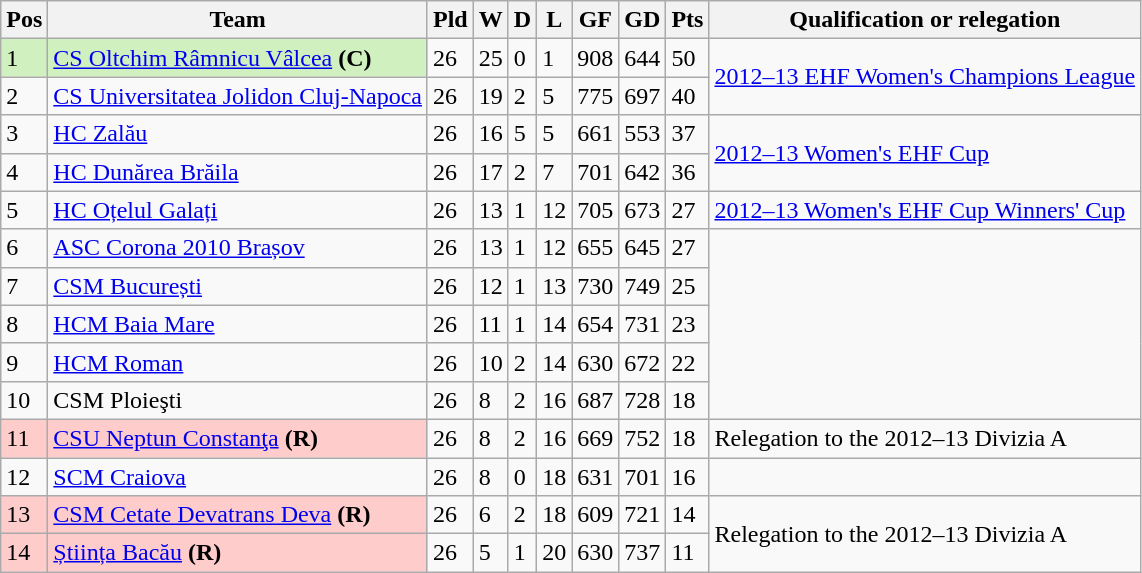<table class="wikitable">
<tr>
<th>Pos</th>
<th>Team</th>
<th>Pld</th>
<th>W</th>
<th>D</th>
<th>L</th>
<th>GF</th>
<th>GD</th>
<th>Pts</th>
<th>Qualification or relegation</th>
</tr>
<tr>
<td bgcolor=#D0F0C0>1</td>
<td bgcolor=#D0F0C0> <a href='#'>CS Oltchim Râmnicu Vâlcea</a> <strong>(C)</strong></td>
<td>26</td>
<td>25</td>
<td>0</td>
<td>1</td>
<td>908</td>
<td>644</td>
<td>50</td>
<td rowspan=2><a href='#'>2012–13 EHF Women's Champions League</a></td>
</tr>
<tr>
<td>2</td>
<td><a href='#'>CS Universitatea Jolidon Cluj-Napoca</a></td>
<td>26</td>
<td>19</td>
<td>2</td>
<td>5</td>
<td>775</td>
<td>697</td>
<td>40</td>
</tr>
<tr>
<td>3</td>
<td><a href='#'>HC Zalău</a></td>
<td>26</td>
<td>16</td>
<td>5</td>
<td>5</td>
<td>661</td>
<td>553</td>
<td>37</td>
<td rowspan=2><a href='#'>2012–13 Women's EHF Cup</a></td>
</tr>
<tr>
<td>4</td>
<td><a href='#'>HC Dunărea Brăila</a></td>
<td>26</td>
<td>17</td>
<td>2</td>
<td>7</td>
<td>701</td>
<td>642</td>
<td>36</td>
</tr>
<tr>
<td>5</td>
<td><a href='#'>HC Oțelul Galați</a></td>
<td>26</td>
<td>13</td>
<td>1</td>
<td>12</td>
<td>705</td>
<td>673</td>
<td>27</td>
<td><a href='#'>2012–13 Women's EHF Cup Winners' Cup</a></td>
</tr>
<tr>
<td>6</td>
<td><a href='#'>ASC Corona 2010 Brașov</a></td>
<td>26</td>
<td>13</td>
<td>1</td>
<td>12</td>
<td>655</td>
<td>645</td>
<td>27</td>
</tr>
<tr>
<td>7</td>
<td><a href='#'>CSM București</a></td>
<td>26</td>
<td>12</td>
<td>1</td>
<td>13</td>
<td>730</td>
<td>749</td>
<td>25</td>
</tr>
<tr>
<td>8</td>
<td><a href='#'>HCM Baia Mare</a></td>
<td>26</td>
<td>11</td>
<td>1</td>
<td>14</td>
<td>654</td>
<td>731</td>
<td>23</td>
</tr>
<tr>
<td>9</td>
<td><a href='#'>HCM Roman</a></td>
<td>26</td>
<td>10</td>
<td>2</td>
<td>14</td>
<td>630</td>
<td>672</td>
<td>22</td>
</tr>
<tr>
<td>10</td>
<td>CSM Ploieşti</td>
<td>26</td>
<td>8</td>
<td>2</td>
<td>16</td>
<td>687</td>
<td>728</td>
<td>18</td>
</tr>
<tr>
<td bgcolor=#FFCCCC>11</td>
<td bgcolor=#FFCCCC><a href='#'>CSU Neptun Constanţa</a> <strong>(R)</strong></td>
<td>26</td>
<td>8</td>
<td>2</td>
<td>16</td>
<td>669</td>
<td>752</td>
<td>18</td>
<td>Relegation to the 2012–13 Divizia A</td>
</tr>
<tr>
<td>12</td>
<td><a href='#'>SCM Craiova</a></td>
<td>26</td>
<td>8</td>
<td>0</td>
<td>18</td>
<td>631</td>
<td>701</td>
<td>16</td>
</tr>
<tr>
<td bgcolor=#FFCCCC>13</td>
<td bgcolor=#FFCCCC><a href='#'>CSM Cetate Devatrans Deva</a> <strong>(R)</strong></td>
<td>26</td>
<td>6</td>
<td>2</td>
<td>18</td>
<td>609</td>
<td>721</td>
<td>14</td>
<td rowspan=2>Relegation to the 2012–13 Divizia A</td>
</tr>
<tr>
<td bgcolor=#FFCCCC>14</td>
<td bgcolor=#FFCCCC><a href='#'>Știința Bacău</a> <strong>(R)</strong></td>
<td>26</td>
<td>5</td>
<td>1</td>
<td>20</td>
<td>630</td>
<td>737</td>
<td>11</td>
</tr>
</table>
